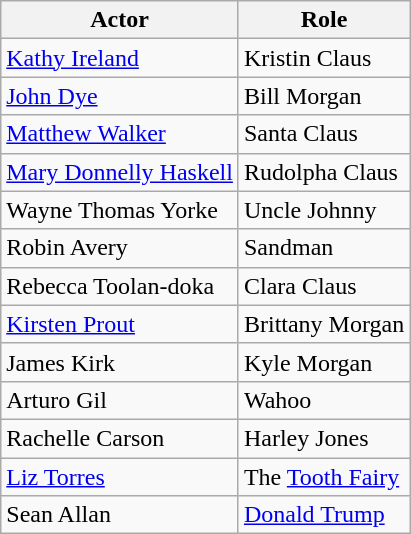<table class="wikitable">
<tr>
<th>Actor</th>
<th>Role</th>
</tr>
<tr>
<td><a href='#'>Kathy Ireland</a></td>
<td>Kristin Claus</td>
</tr>
<tr>
<td><a href='#'>John Dye</a></td>
<td>Bill Morgan</td>
</tr>
<tr>
<td><a href='#'>Matthew Walker</a></td>
<td>Santa Claus</td>
</tr>
<tr>
<td><a href='#'>Mary Donnelly Haskell</a></td>
<td>Rudolpha Claus</td>
</tr>
<tr>
<td>Wayne Thomas Yorke</td>
<td>Uncle Johnny</td>
</tr>
<tr>
<td>Robin Avery</td>
<td>Sandman</td>
</tr>
<tr>
<td>Rebecca Toolan-doka</td>
<td>Clara Claus</td>
</tr>
<tr>
<td><a href='#'>Kirsten Prout</a></td>
<td>Brittany Morgan</td>
</tr>
<tr>
<td>James Kirk</td>
<td>Kyle Morgan</td>
</tr>
<tr>
<td>Arturo Gil</td>
<td>Wahoo</td>
</tr>
<tr>
<td>Rachelle Carson</td>
<td>Harley Jones</td>
</tr>
<tr>
<td><a href='#'>Liz Torres</a></td>
<td>The <a href='#'>Tooth Fairy</a></td>
</tr>
<tr>
<td>Sean Allan</td>
<td><a href='#'>Donald Trump</a></td>
</tr>
</table>
